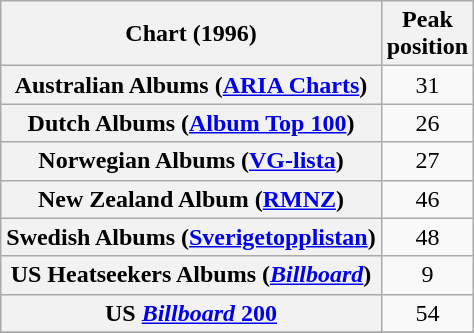<table class="wikitable sortable plainrowheaders" style="text-align:center">
<tr>
<th scope="col">Chart (1996)</th>
<th scope="col">Peak<br>position</th>
</tr>
<tr>
<th scope=row>Australian Albums (<a href='#'>ARIA Charts</a>)</th>
<td align="center">31</td>
</tr>
<tr>
<th scope=row>Dutch Albums (<a href='#'>Album Top 100</a>)</th>
<td align="center">26</td>
</tr>
<tr>
<th scope=row>Norwegian Albums (<a href='#'>VG-lista</a>)</th>
<td align="center">27</td>
</tr>
<tr>
<th scope=row>New Zealand Album (<a href='#'>RMNZ</a>)</th>
<td align="center">46</td>
</tr>
<tr>
<th scope=row>Swedish Albums (<a href='#'>Sverigetopplistan</a>)</th>
<td align="center">48</td>
</tr>
<tr>
<th scope=row>US Heatseekers Albums (<em><a href='#'>Billboard</a></em>)</th>
<td align="center">9</td>
</tr>
<tr>
<th scope=row>US <a href='#'><em>Billboard</em> 200</a></th>
<td align="center">54</td>
</tr>
<tr>
</tr>
</table>
